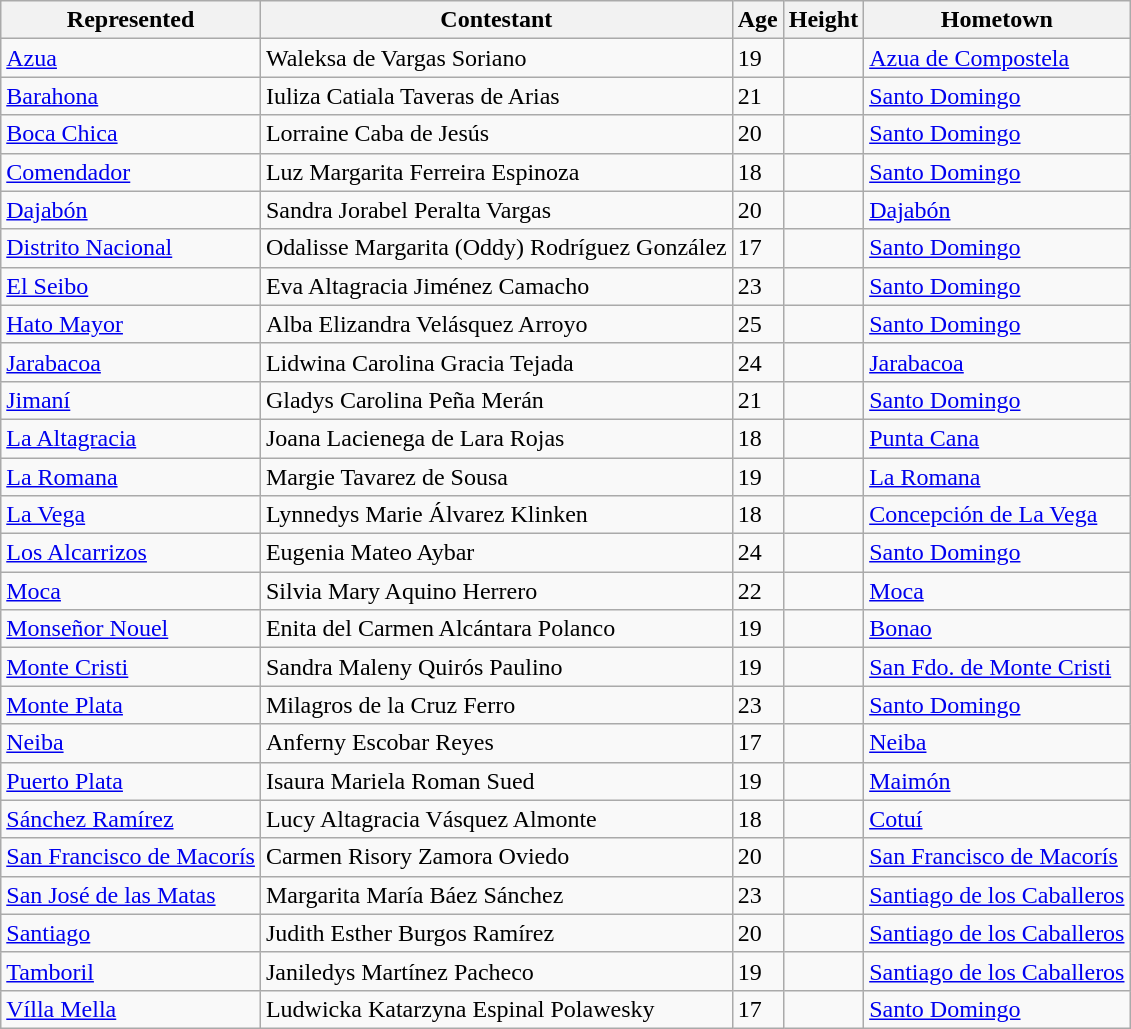<table class="sortable wikitable">
<tr>
<th>Represented</th>
<th>Contestant</th>
<th>Age</th>
<th>Height</th>
<th>Hometown</th>
</tr>
<tr>
<td><a href='#'>Azua</a></td>
<td>Waleksa de Vargas Soriano</td>
<td>19</td>
<td></td>
<td><a href='#'>Azua de Compostela</a></td>
</tr>
<tr>
<td><a href='#'>Barahona</a></td>
<td>Iuliza Catiala Taveras de Arias</td>
<td>21</td>
<td></td>
<td><a href='#'>Santo Domingo</a></td>
</tr>
<tr>
<td><a href='#'>Boca Chica</a></td>
<td>Lorraine Caba de Jesús</td>
<td>20</td>
<td></td>
<td><a href='#'>Santo Domingo</a></td>
</tr>
<tr>
<td><a href='#'>Comendador</a></td>
<td>Luz Margarita Ferreira Espinoza</td>
<td>18</td>
<td></td>
<td><a href='#'>Santo Domingo</a></td>
</tr>
<tr>
<td><a href='#'>Dajabón</a></td>
<td>Sandra Jorabel Peralta Vargas</td>
<td>20</td>
<td></td>
<td><a href='#'>Dajabón</a></td>
</tr>
<tr>
<td><a href='#'>Distrito Nacional</a></td>
<td>Odalisse Margarita (Oddy) Rodríguez González</td>
<td>17</td>
<td></td>
<td><a href='#'>Santo Domingo</a></td>
</tr>
<tr>
<td><a href='#'>El Seibo</a></td>
<td>Eva Altagracia Jiménez Camacho</td>
<td>23</td>
<td></td>
<td><a href='#'>Santo Domingo</a></td>
</tr>
<tr>
<td><a href='#'>Hato Mayor</a></td>
<td>Alba Elizandra Velásquez Arroyo</td>
<td>25</td>
<td></td>
<td><a href='#'>Santo Domingo</a></td>
</tr>
<tr>
<td><a href='#'>Jarabacoa</a></td>
<td>Lidwina Carolina Gracia Tejada</td>
<td>24</td>
<td></td>
<td><a href='#'>Jarabacoa</a></td>
</tr>
<tr>
<td><a href='#'>Jimaní</a></td>
<td>Gladys Carolina Peña Merán</td>
<td>21</td>
<td></td>
<td><a href='#'>Santo Domingo</a></td>
</tr>
<tr>
<td><a href='#'>La Altagracia</a></td>
<td>Joana Lacienega de Lara Rojas</td>
<td>18</td>
<td></td>
<td><a href='#'>Punta Cana</a></td>
</tr>
<tr>
<td><a href='#'>La Romana</a></td>
<td>Margie Tavarez de Sousa</td>
<td>19</td>
<td></td>
<td><a href='#'>La Romana</a></td>
</tr>
<tr>
<td><a href='#'>La Vega</a></td>
<td>Lynnedys Marie Álvarez Klinken</td>
<td>18</td>
<td></td>
<td><a href='#'>Concepción de La Vega</a></td>
</tr>
<tr>
<td><a href='#'>Los Alcarrizos</a></td>
<td>Eugenia Mateo Aybar</td>
<td>24</td>
<td></td>
<td><a href='#'>Santo Domingo</a></td>
</tr>
<tr>
<td><a href='#'>Moca</a></td>
<td>Silvia Mary Aquino Herrero</td>
<td>22</td>
<td></td>
<td><a href='#'>Moca</a></td>
</tr>
<tr>
<td><a href='#'>Monseñor Nouel</a></td>
<td>Enita del Carmen Alcántara Polanco</td>
<td>19</td>
<td></td>
<td><a href='#'>Bonao</a></td>
</tr>
<tr>
<td><a href='#'>Monte Cristi</a></td>
<td>Sandra Maleny Quirós Paulino</td>
<td>19</td>
<td></td>
<td><a href='#'>San Fdo. de Monte Cristi</a></td>
</tr>
<tr>
<td><a href='#'>Monte Plata</a></td>
<td>Milagros de la Cruz Ferro</td>
<td>23</td>
<td></td>
<td><a href='#'>Santo Domingo</a></td>
</tr>
<tr>
<td><a href='#'>Neiba</a></td>
<td>Anferny Escobar Reyes</td>
<td>17</td>
<td></td>
<td><a href='#'>Neiba</a></td>
</tr>
<tr>
<td><a href='#'>Puerto Plata</a></td>
<td>Isaura Mariela Roman Sued</td>
<td>19</td>
<td></td>
<td><a href='#'>Maimón</a></td>
</tr>
<tr>
<td><a href='#'>Sánchez Ramírez</a></td>
<td>Lucy Altagracia Vásquez Almonte</td>
<td>18</td>
<td></td>
<td><a href='#'>Cotuí</a></td>
</tr>
<tr>
<td><a href='#'>San Francisco de Macorís</a></td>
<td>Carmen Risory Zamora Oviedo</td>
<td>20</td>
<td></td>
<td><a href='#'>San Francisco de Macorís</a></td>
</tr>
<tr>
<td><a href='#'>San José de las Matas</a></td>
<td>Margarita María Báez Sánchez</td>
<td>23</td>
<td></td>
<td><a href='#'>Santiago de los Caballeros</a></td>
</tr>
<tr>
<td><a href='#'>Santiago</a></td>
<td>Judith Esther Burgos Ramírez</td>
<td>20</td>
<td></td>
<td><a href='#'>Santiago de los Caballeros</a></td>
</tr>
<tr>
<td><a href='#'>Tamboril</a></td>
<td>Janiledys Martínez Pacheco</td>
<td>19</td>
<td></td>
<td><a href='#'>Santiago de los Caballeros</a></td>
</tr>
<tr>
<td><a href='#'>Vílla Mella</a></td>
<td>Ludwicka Katarzyna Espinal Polawesky</td>
<td>17</td>
<td></td>
<td><a href='#'>Santo Domingo</a></td>
</tr>
</table>
